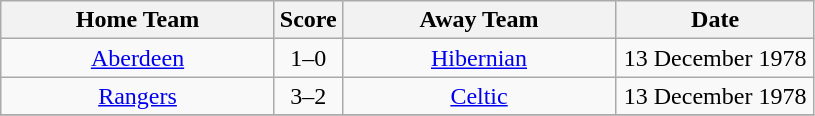<table class="wikitable" style="text-align:center;">
<tr>
<th width=175>Home Team</th>
<th width=20>Score</th>
<th width=175>Away Team</th>
<th width= 125>Date</th>
</tr>
<tr>
<td><a href='#'>Aberdeen</a></td>
<td>1–0</td>
<td><a href='#'>Hibernian</a></td>
<td>13 December 1978</td>
</tr>
<tr>
<td><a href='#'>Rangers</a></td>
<td>3–2</td>
<td><a href='#'>Celtic</a></td>
<td>13 December 1978</td>
</tr>
<tr>
</tr>
</table>
